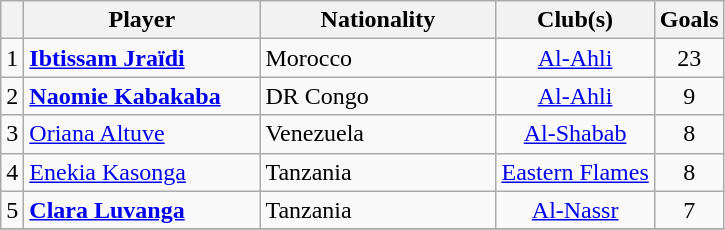<table class="wikitable sortable" style="text-align:center">
<tr>
<th></th>
<th width=150>Player</th>
<th width=150>Nationality</th>
<th>Club(s)</th>
<th>Goals</th>
</tr>
<tr>
<td style="text-align:center">1</td>
<td style="text-align:left"><strong><a href='#'>Ibtissam Jraïdi</a></strong></td>
<td style="text-align:left"> Morocco</td>
<td><a href='#'>Al-Ahli</a></td>
<td>23</td>
</tr>
<tr>
<td style="text-align:center">2</td>
<td style="text-align:left"><strong><a href='#'>Naomie Kabakaba</a></strong></td>
<td style="text-align:left"> DR Congo</td>
<td><a href='#'>Al-Ahli</a></td>
<td>9</td>
</tr>
<tr>
<td style="text-align:center">3</td>
<td style="text-align:left"><a href='#'>Oriana Altuve</a></td>
<td style="text-align:left"> Venezuela</td>
<td><a href='#'>Al-Shabab</a></td>
<td>8</td>
</tr>
<tr>
<td style="text-align:center">4</td>
<td style="text-align:left"><a href='#'>Enekia Kasonga</a></td>
<td style="text-align:left"> Tanzania</td>
<td><a href='#'>Eastern Flames</a></td>
<td>8</td>
</tr>
<tr>
<td style="text-align:center">5</td>
<td style="text-align:left"><strong><a href='#'>Clara Luvanga</a></strong></td>
<td style="text-align:left"> Tanzania</td>
<td><a href='#'>Al-Nassr</a></td>
<td>7</td>
</tr>
<tr>
</tr>
</table>
